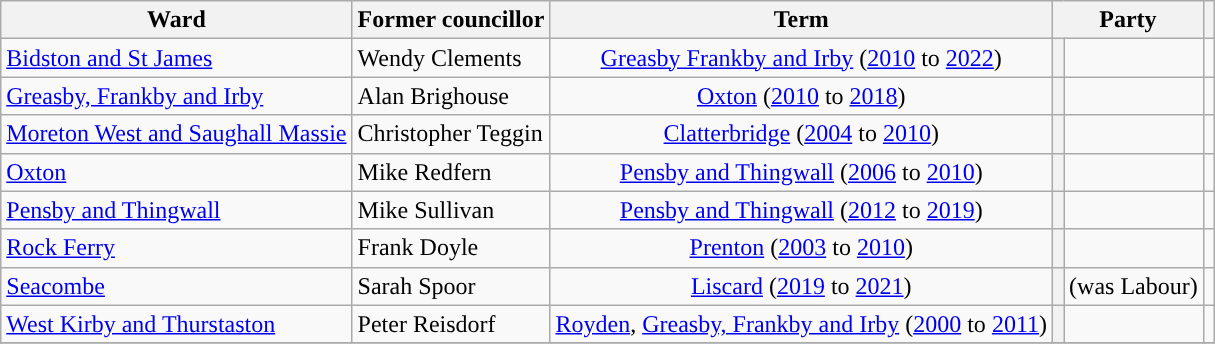<table class="wikitable sortable">
<tr>
<th>Ward</th>
<th>Former councillor</th>
<th>Term</th>
<th colspan="2">Party</th>
<th></th>
</tr>
<tr>
<td align="left"><a href='#'>Bidston and St James</a></td>
<td align="left">Wendy Clements</td>
<td align="center"><a href='#'>Greasby Frankby and Irby</a> (<a href='#'>2010</a> to <a href='#'>2022</a>)</td>
<th style="background-color: "></th>
<td><a href='#'></a></td>
<td align = center></td>
</tr>
<tr>
<td align="left"><a href='#'>Greasby, Frankby and Irby</a></td>
<td align="left">Alan Brighouse</td>
<td align="center"><a href='#'>Oxton</a> (<a href='#'>2010</a> to <a href='#'>2018</a>)</td>
<th style="background-color: "></th>
<td><a href='#'></a></td>
<td align = center></td>
</tr>
<tr>
<td align="left"><a href='#'>Moreton West and Saughall Massie</a></td>
<td align="left">Christopher Teggin</td>
<td align="center"><a href='#'>Clatterbridge</a> (<a href='#'>2004</a> to <a href='#'>2010</a>)</td>
<th style="background-color: "></th>
<td><a href='#'></a></td>
<td align = center></td>
</tr>
<tr>
<td align="left"><a href='#'>Oxton</a></td>
<td align="left">Mike Redfern</td>
<td align="center"><a href='#'>Pensby and Thingwall</a> (<a href='#'>2006</a> to <a href='#'>2010</a>)</td>
<th style="background-color: "></th>
<td><a href='#'></a></td>
<td align = center></td>
</tr>
<tr>
<td align="left"><a href='#'>Pensby and Thingwall</a></td>
<td align="left">Mike Sullivan</td>
<td align="center"><a href='#'>Pensby and Thingwall</a> (<a href='#'>2012</a> to <a href='#'>2019</a>)</td>
<th style="background-color: "></th>
<td><a href='#'></a></td>
<td align = center></td>
</tr>
<tr>
<td align="left"><a href='#'>Rock Ferry</a></td>
<td align="left">Frank Doyle</td>
<td align="center"><a href='#'>Prenton</a> (<a href='#'>2003</a> to <a href='#'>2010</a>)</td>
<th style="background-color: "></th>
<td><a href='#'></a></td>
<td align = center></td>
</tr>
<tr>
<td align="left"><a href='#'>Seacombe</a></td>
<td align="left">Sarah Spoor</td>
<td align="center"><a href='#'>Liscard</a> (<a href='#'>2019</a> to <a href='#'>2021</a>)</td>
<th style="background-color: "></th>
<td><a href='#'></a> (was Labour)</td>
<td align = center></td>
</tr>
<tr>
<td align="left"><a href='#'>West Kirby and Thurstaston</a></td>
<td align="left">Peter Reisdorf</td>
<td align="center"><a href='#'>Royden</a>, <a href='#'>Greasby, Frankby and Irby</a> (<a href='#'>2000</a> to <a href='#'>2011</a>)</td>
<th style="background-color: "></th>
<td><a href='#'></a></td>
<td align = center></td>
</tr>
<tr>
</tr>
</table>
